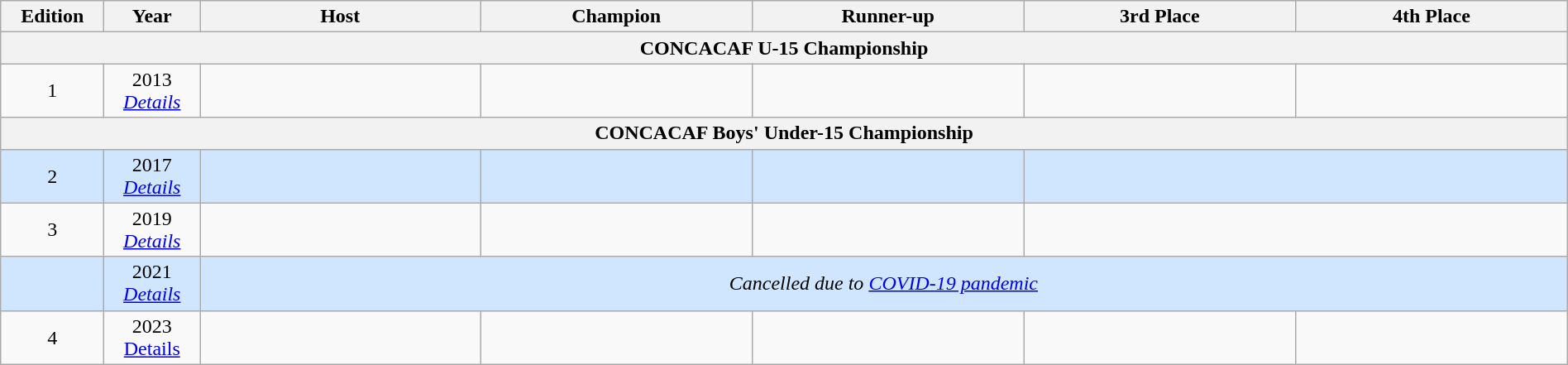<table class="wikitable" width="100%">
<tr>
<th width="20">Edition</th>
<th width="35">Year</th>
<th width="150">Host</th>
<th width="145">Champion</th>
<th width="145">Runner-up</th>
<th width="145">3rd Place</th>
<th width="145">4th Place</th>
</tr>
<tr>
<th colspan="7">CONCACAF U-15 Championship</th>
</tr>
<tr>
<td align="center">1</td>
<td align="center">2013<br><a href='#'><em>Details</em></a></td>
<td align="center"></td>
<td></td>
<td></td>
<td></td>
<td></td>
</tr>
<tr>
<th colspan="7">CONCACAF Boys' Under-15 Championship</th>
</tr>
<tr style="background: #D0E6FF;">
<td align="center">2</td>
<td align="center">2017<br><a href='#'><em>Details</em></a></td>
<td align="center"></td>
<td></td>
<td></td>
<td colspan=2><br></td>
</tr>
<tr>
<td align="center">3</td>
<td align="center">2019<br><a href='#'><em>Details</em></a></td>
<td align="center"></td>
<td></td>
<td></td>
<td colspan=2><br></td>
</tr>
<tr style="background: #D0E6FF;">
<td align="center"></td>
<td align="center">2021<br><a href='#'><em>Details</em></a></td>
<td align="center" colspan="5"><em>Cancelled due to <a href='#'>COVID-19 pandemic</a></td>
</tr>
<tr>
<td align="center">4</td>
<td align="center">2023<br><a href='#'></em>Details<em></a></td>
<td align="center"><br></td>
<td></td>
<td></td>
<td></td>
<td></td>
</tr>
</table>
